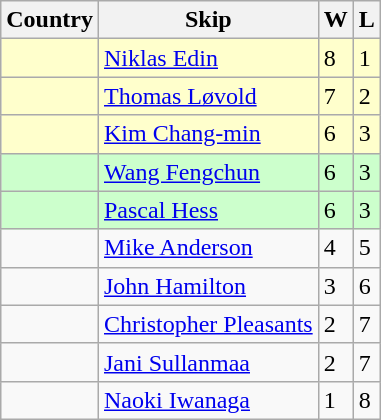<table class=wikitable>
<tr>
<th>Country</th>
<th>Skip</th>
<th>W</th>
<th>L</th>
</tr>
<tr bgcolor=#ffffcc>
<td></td>
<td><a href='#'>Niklas Edin</a></td>
<td>8</td>
<td>1</td>
</tr>
<tr bgcolor=#ffffcc>
<td></td>
<td><a href='#'>Thomas Løvold</a></td>
<td>7</td>
<td>2</td>
</tr>
<tr bgcolor=#ffffcc>
<td></td>
<td><a href='#'>Kim Chang-min</a></td>
<td>6</td>
<td>3</td>
</tr>
<tr bgcolor=#ccffcc>
<td></td>
<td><a href='#'>Wang Fengchun</a></td>
<td>6</td>
<td>3</td>
</tr>
<tr bgcolor=#ccffcc>
<td></td>
<td><a href='#'>Pascal Hess</a></td>
<td>6</td>
<td>3</td>
</tr>
<tr>
<td></td>
<td><a href='#'>Mike Anderson</a></td>
<td>4</td>
<td>5</td>
</tr>
<tr>
<td></td>
<td><a href='#'>John Hamilton</a></td>
<td>3</td>
<td>6</td>
</tr>
<tr>
<td></td>
<td><a href='#'>Christopher Pleasants</a></td>
<td>2</td>
<td>7</td>
</tr>
<tr>
<td></td>
<td><a href='#'>Jani Sullanmaa</a></td>
<td>2</td>
<td>7</td>
</tr>
<tr>
<td></td>
<td><a href='#'>Naoki Iwanaga</a></td>
<td>1</td>
<td>8</td>
</tr>
</table>
